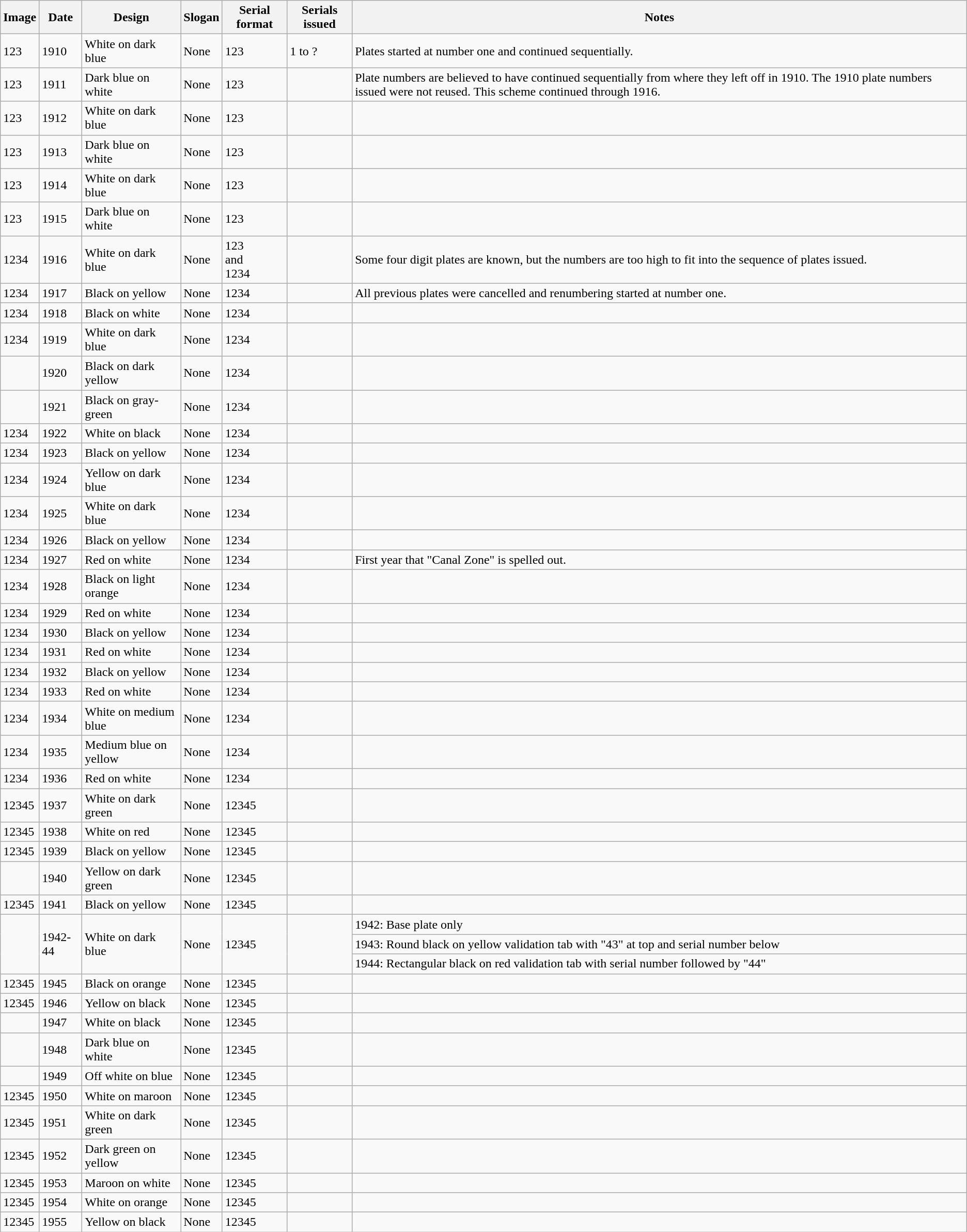<table class="wikitable">
<tr>
<th>Image</th>
<th>Date</th>
<th>Design</th>
<th>Slogan</th>
<th>Serial format</th>
<th>Serials issued</th>
<th>Notes</th>
</tr>
<tr>
<td><div>123</div></td>
<td>1910</td>
<td>White on dark blue</td>
<td>None</td>
<td>123</td>
<td>1 to ?</td>
<td>Plates started at number one and continued sequentially.</td>
</tr>
<tr>
<td><div>123</div></td>
<td>1911</td>
<td>Dark blue on white</td>
<td>None</td>
<td>123</td>
<td></td>
<td>Plate numbers are believed to have continued sequentially from where they left off in 1910. The 1910 plate numbers issued were not reused. This scheme continued through 1916.</td>
</tr>
<tr>
<td><div>123</div></td>
<td>1912</td>
<td>White on dark blue</td>
<td>None</td>
<td>123</td>
<td></td>
<td></td>
</tr>
<tr>
<td><div>123</div></td>
<td>1913</td>
<td>Dark blue on white</td>
<td>None</td>
<td>123</td>
<td></td>
<td></td>
</tr>
<tr>
<td><div>123</div></td>
<td>1914</td>
<td>White on dark blue</td>
<td>None</td>
<td>123</td>
<td></td>
<td></td>
</tr>
<tr>
<td><div>123</div></td>
<td>1915</td>
<td>Dark blue on white</td>
<td>None</td>
<td>123</td>
<td></td>
<td></td>
</tr>
<tr>
<td><div>1234</div></td>
<td>1916</td>
<td>White on dark blue</td>
<td>None</td>
<td>123<br>and<br>1234</td>
<td></td>
<td>Some four digit plates are known, but the numbers are too high to fit into the sequence of plates issued.</td>
</tr>
<tr>
<td><div>1234</div></td>
<td>1917</td>
<td>Black on yellow</td>
<td>None</td>
<td>1234</td>
<td></td>
<td>All previous plates were cancelled and renumbering started at number one.</td>
</tr>
<tr>
<td><div>1234</div></td>
<td>1918</td>
<td>Black on white</td>
<td>None</td>
<td>1234</td>
<td></td>
<td></td>
</tr>
<tr>
<td><div>1234</div></td>
<td>1919</td>
<td>White on dark blue</td>
<td>None</td>
<td>1234</td>
<td></td>
<td></td>
</tr>
<tr>
<td></td>
<td>1920</td>
<td>Black on dark yellow</td>
<td>None</td>
<td>1234</td>
<td></td>
<td></td>
</tr>
<tr>
<td></td>
<td>1921</td>
<td>Black on gray-green</td>
<td>None</td>
<td>1234</td>
<td></td>
<td></td>
</tr>
<tr>
<td><div>1234</div></td>
<td>1922</td>
<td>White on black</td>
<td>None</td>
<td>1234</td>
<td></td>
<td></td>
</tr>
<tr>
<td><div>1234</div></td>
<td>1923</td>
<td>Black on yellow</td>
<td>None</td>
<td>1234</td>
<td></td>
<td></td>
</tr>
<tr>
<td><div>1234</div></td>
<td>1924</td>
<td>Yellow on dark blue</td>
<td>None</td>
<td>1234</td>
<td></td>
<td></td>
</tr>
<tr>
<td><div>1234</div></td>
<td>1925</td>
<td>White on dark blue</td>
<td>None</td>
<td>1234</td>
<td></td>
<td></td>
</tr>
<tr>
<td><div>1234</div></td>
<td>1926</td>
<td>Black on yellow</td>
<td>None</td>
<td>1234</td>
<td></td>
<td></td>
</tr>
<tr>
<td><div>1234</div></td>
<td>1927</td>
<td>Red on white</td>
<td>None</td>
<td>1234</td>
<td></td>
<td>First year that "Canal Zone" is spelled out.</td>
</tr>
<tr>
<td><div>1234</div></td>
<td>1928</td>
<td>Black on light orange</td>
<td>None</td>
<td>1234</td>
<td></td>
<td></td>
</tr>
<tr>
<td><div>1234</div></td>
<td>1929</td>
<td>Red on white</td>
<td>None</td>
<td>1234</td>
<td></td>
<td></td>
</tr>
<tr>
<td><div>1234</div></td>
<td>1930</td>
<td>Black on yellow</td>
<td>None</td>
<td>1234</td>
<td></td>
<td></td>
</tr>
<tr>
<td><div>1234</div></td>
<td>1931</td>
<td>Red on white</td>
<td>None</td>
<td>1234</td>
<td></td>
<td></td>
</tr>
<tr>
<td><div>1234</div></td>
<td>1932</td>
<td>Black on yellow</td>
<td>None</td>
<td>1234</td>
<td></td>
<td></td>
</tr>
<tr>
<td><div>1234</div></td>
<td>1933</td>
<td>Red on white</td>
<td>None</td>
<td>1234</td>
<td></td>
<td></td>
</tr>
<tr>
<td><div>1234</div></td>
<td>1934</td>
<td>White on medium blue</td>
<td>None</td>
<td>1234</td>
<td></td>
<td></td>
</tr>
<tr>
<td><div>1234</div></td>
<td>1935</td>
<td>Medium blue on yellow</td>
<td>None</td>
<td>1234</td>
<td></td>
<td></td>
</tr>
<tr>
<td><div>1234</div></td>
<td>1936</td>
<td>Red on white</td>
<td>None</td>
<td>1234</td>
<td></td>
<td></td>
</tr>
<tr>
<td><div>12345</div></td>
<td>1937</td>
<td>White on dark green</td>
<td>None</td>
<td>12345</td>
<td></td>
<td></td>
</tr>
<tr>
<td><div>12345</div></td>
<td>1938</td>
<td>White on red</td>
<td>None</td>
<td>12345</td>
<td></td>
<td></td>
</tr>
<tr>
<td><div>12345</div></td>
<td>1939</td>
<td>Black on yellow</td>
<td>None</td>
<td>12345</td>
<td></td>
<td></td>
</tr>
<tr>
<td></td>
<td>1940</td>
<td>Yellow on dark green</td>
<td>None</td>
<td>12345</td>
<td></td>
<td></td>
</tr>
<tr>
<td><div>12345</div></td>
<td>1941</td>
<td>Black on yellow</td>
<td>None</td>
<td>12345</td>
<td></td>
<td></td>
</tr>
<tr>
<td rowspan="3"></td>
<td rowspan="3">1942-44</td>
<td rowspan="3">White on dark blue</td>
<td rowspan="3">None</td>
<td rowspan="3">12345</td>
<td rowspan="3"></td>
<td>1942: Base plate only</td>
</tr>
<tr>
<td>1943: Round black on yellow validation tab with "43" at top and serial number below</td>
</tr>
<tr>
<td>1944: Rectangular black on red validation tab with serial number followed by "44"</td>
</tr>
<tr>
<td><div>12345</div></td>
<td>1945</td>
<td>Black on orange</td>
<td>None</td>
<td>12345</td>
<td></td>
<td></td>
</tr>
<tr>
<td><div>12345</div></td>
<td>1946</td>
<td>Yellow on black</td>
<td>None</td>
<td>12345</td>
<td></td>
<td></td>
</tr>
<tr>
<td></td>
<td>1947</td>
<td>White on black</td>
<td>None</td>
<td>12345</td>
<td></td>
<td></td>
</tr>
<tr>
<td></td>
<td>1948</td>
<td>Dark blue on white</td>
<td>None</td>
<td>12345</td>
<td></td>
<td></td>
</tr>
<tr>
<td></td>
<td>1949</td>
<td>Off white on blue</td>
<td>None</td>
<td>12345</td>
<td></td>
<td></td>
</tr>
<tr>
<td><div>12345</div></td>
<td>1950</td>
<td>White on maroon</td>
<td>None</td>
<td>12345</td>
<td></td>
<td></td>
</tr>
<tr>
<td><div>12345</div></td>
<td>1951</td>
<td>White on dark green</td>
<td>None</td>
<td>12345</td>
<td></td>
<td></td>
</tr>
<tr>
<td><div>12345</div></td>
<td>1952</td>
<td>Dark green on yellow</td>
<td>None</td>
<td>12345</td>
<td></td>
<td></td>
</tr>
<tr>
<td><div>12345</div></td>
<td>1953</td>
<td>Maroon on white</td>
<td>None</td>
<td>12345</td>
<td></td>
<td></td>
</tr>
<tr>
<td><div>12345</div></td>
<td>1954</td>
<td>White on orange</td>
<td>None</td>
<td>12345</td>
<td></td>
<td></td>
</tr>
<tr>
<td><div>12345</div></td>
<td>1955</td>
<td>Yellow on black</td>
<td>None</td>
<td>12345</td>
<td></td>
<td></td>
</tr>
</table>
